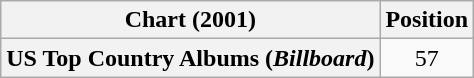<table class="wikitable plainrowheaders" style="text-align:center">
<tr>
<th scope="col">Chart (2001)</th>
<th scope="col">Position</th>
</tr>
<tr>
<th scope="row">US Top Country Albums (<em>Billboard</em>)</th>
<td>57</td>
</tr>
</table>
